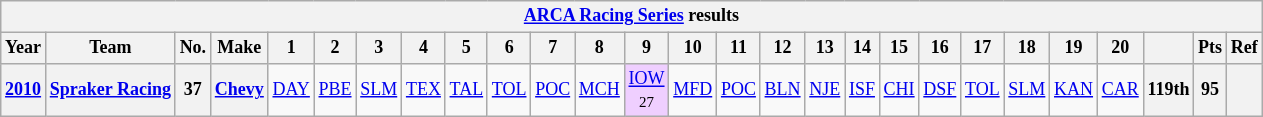<table class="wikitable" style="text-align:center; font-size:75%">
<tr>
<th colspan=45><a href='#'>ARCA Racing Series</a> results</th>
</tr>
<tr>
<th>Year</th>
<th>Team</th>
<th>No.</th>
<th>Make</th>
<th>1</th>
<th>2</th>
<th>3</th>
<th>4</th>
<th>5</th>
<th>6</th>
<th>7</th>
<th>8</th>
<th>9</th>
<th>10</th>
<th>11</th>
<th>12</th>
<th>13</th>
<th>14</th>
<th>15</th>
<th>16</th>
<th>17</th>
<th>18</th>
<th>19</th>
<th>20</th>
<th></th>
<th>Pts</th>
<th>Ref</th>
</tr>
<tr>
<th><a href='#'>2010</a></th>
<th><a href='#'>Spraker Racing</a></th>
<th>37</th>
<th><a href='#'>Chevy</a></th>
<td><a href='#'>DAY</a></td>
<td><a href='#'>PBE</a></td>
<td><a href='#'>SLM</a></td>
<td><a href='#'>TEX</a></td>
<td><a href='#'>TAL</a></td>
<td><a href='#'>TOL</a></td>
<td><a href='#'>POC</a></td>
<td><a href='#'>MCH</a></td>
<td style="background:#EFCFFF;"><a href='#'>IOW</a><br><small>27</small></td>
<td><a href='#'>MFD</a></td>
<td><a href='#'>POC</a></td>
<td><a href='#'>BLN</a></td>
<td><a href='#'>NJE</a></td>
<td><a href='#'>ISF</a></td>
<td><a href='#'>CHI</a></td>
<td><a href='#'>DSF</a></td>
<td><a href='#'>TOL</a></td>
<td><a href='#'>SLM</a></td>
<td><a href='#'>KAN</a></td>
<td><a href='#'>CAR</a></td>
<th>119th</th>
<th>95</th>
<th></th>
</tr>
</table>
